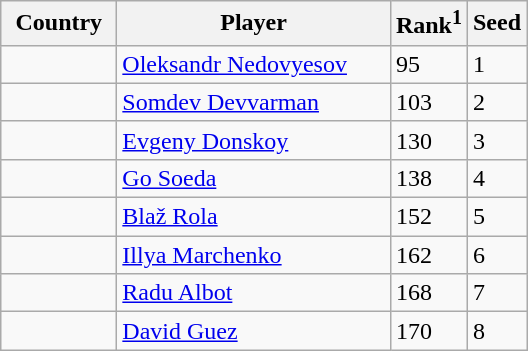<table class="sortable wikitable">
<tr>
<th width="70">Country</th>
<th width="175">Player</th>
<th>Rank<sup>1</sup></th>
<th>Seed</th>
</tr>
<tr>
<td></td>
<td><a href='#'>Oleksandr Nedovyesov</a></td>
<td>95</td>
<td>1</td>
</tr>
<tr>
<td></td>
<td><a href='#'>Somdev Devvarman</a></td>
<td>103</td>
<td>2</td>
</tr>
<tr>
<td></td>
<td><a href='#'>Evgeny Donskoy</a></td>
<td>130</td>
<td>3</td>
</tr>
<tr>
<td></td>
<td><a href='#'>Go Soeda</a></td>
<td>138</td>
<td>4</td>
</tr>
<tr>
<td></td>
<td><a href='#'>Blaž Rola</a></td>
<td>152</td>
<td>5</td>
</tr>
<tr>
<td></td>
<td><a href='#'>Illya Marchenko</a></td>
<td>162</td>
<td>6</td>
</tr>
<tr>
<td></td>
<td><a href='#'>Radu Albot</a></td>
<td>168</td>
<td>7</td>
</tr>
<tr>
<td></td>
<td><a href='#'>David Guez</a></td>
<td>170</td>
<td>8</td>
</tr>
</table>
